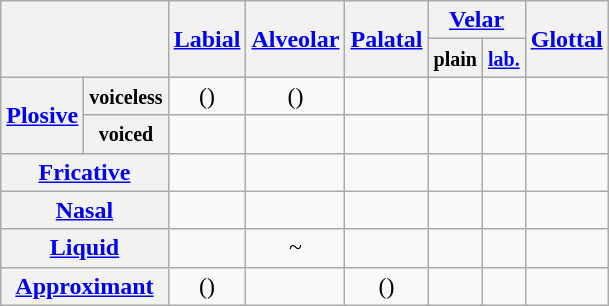<table class="wikitable" style="text-align:center">
<tr>
<th colspan="2" rowspan="2"></th>
<th rowspan="2"><a href='#'>Labial</a></th>
<th rowspan="2"><a href='#'>Alveolar</a></th>
<th rowspan="2"><a href='#'>Palatal</a></th>
<th colspan="2"><a href='#'>Velar</a></th>
<th rowspan="2"><a href='#'>Glottal</a></th>
</tr>
<tr>
<th><small>plain</small></th>
<th><a href='#'><small>lab.</small></a></th>
</tr>
<tr>
<th rowspan="2"><a href='#'>Plosive</a></th>
<th><small>voiceless</small></th>
<td>()</td>
<td>()</td>
<td></td>
<td></td>
<td></td>
<td></td>
</tr>
<tr>
<th><small>voiced</small></th>
<td></td>
<td></td>
<td></td>
<td></td>
<td></td>
<td></td>
</tr>
<tr>
<th colspan="2"><a href='#'>Fricative</a></th>
<td></td>
<td></td>
<td></td>
<td></td>
<td></td>
<td></td>
</tr>
<tr>
<th colspan="2"><a href='#'>Nasal</a></th>
<td></td>
<td></td>
<td></td>
<td></td>
<td></td>
<td></td>
</tr>
<tr>
<th colspan="2"><a href='#'>Liquid</a></th>
<td></td>
<td> ~ </td>
<td></td>
<td></td>
<td></td>
<td></td>
</tr>
<tr>
<th colspan="2"><a href='#'>Approximant</a></th>
<td>()</td>
<td></td>
<td>()</td>
<td></td>
<td></td>
<td></td>
</tr>
</table>
